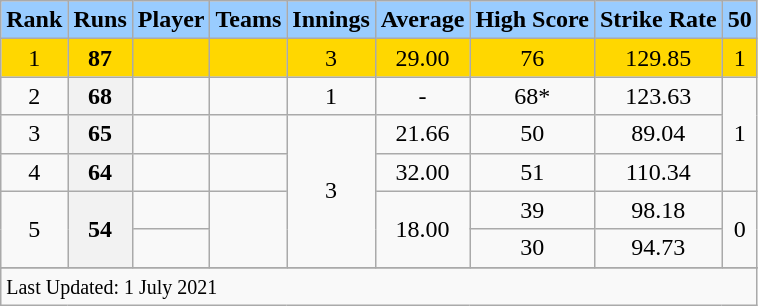<table class="wikitable plainrowheaders sortable">
<tr>
<th scope=col style="background:#9cf;">Rank</th>
<th scope=col style="background:#9cf;">Runs</th>
<th scope=col style="background:#9cf;">Player</th>
<th scope=col style="background:#9cf;">Teams</th>
<th scope=col style="background:#9cf;">Innings</th>
<th scope=col style="background:#9cf;">Average</th>
<th scope=col style="background:#9cf;">High Score</th>
<th scope=col style="background:#9cf;">Strike Rate</th>
<th scope=col style="background:#9cf;">50</th>
</tr>
<tr>
<td style="text-align:center; background:gold;">1</td>
<th scope="row"  style="text-align:center; background:gold;"><strong>87</strong></th>
<td style="background:gold;"></td>
<td style="text-align:center; background:gold;"></td>
<td style="text-align:center; background:gold;">3</td>
<td style="text-align:center; background:gold;">29.00</td>
<td style="text-align:center; background:gold;">76</td>
<td style="text-align:center; background:gold;">129.85</td>
<td style="text-align:center; background:gold;">1</td>
</tr>
<tr>
<td align=center>2</td>
<th scope=row style=text-align:center;><strong>68</strong></th>
<td></td>
<td align=center></td>
<td align=center>1</td>
<td align=center>-</td>
<td align=center>68*</td>
<td align=center>123.63</td>
<td align=center rowspan=3>1</td>
</tr>
<tr>
<td align=center>3</td>
<th scope=row style=text-align:center;><strong>65</strong></th>
<td></td>
<td align=center></td>
<td align=center rowspan=4>3</td>
<td align=center>21.66</td>
<td align=center>50</td>
<td align=center>89.04</td>
</tr>
<tr>
<td align=center>4</td>
<th scope=row style=text-align:center;><strong>64</strong></th>
<td></td>
<td align=center></td>
<td align=center>32.00</td>
<td align=center>51</td>
<td align=center>110.34</td>
</tr>
<tr>
<td align=center rowspan=2>5</td>
<th scope=row style=text-align:center; rowspan=2><strong>54</strong></th>
<td></td>
<td align=center rowspan=2></td>
<td align=center rowspan=2>18.00</td>
<td align=center>39</td>
<td align=center>98.18</td>
<td align=center rowspan=2>0</td>
</tr>
<tr>
<td></td>
<td align=center>30</td>
<td align=center>94.73</td>
</tr>
<tr>
</tr>
<tr class=sortbottom>
<td colspan=9><small>Last Updated: 1 July 2021</small></td>
</tr>
</table>
